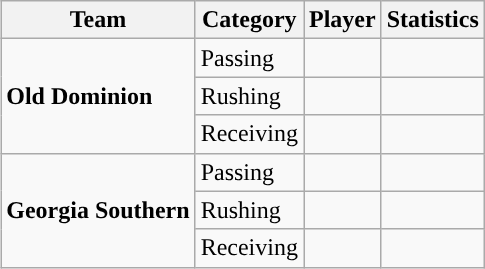<table class="wikitable" style="float: right;">
<tr>
<th>Team</th>
<th>Category</th>
<th>Player</th>
<th>Statistics</th>
</tr>
<tr>
<td rowspan=3><strong>Old Dominion</strong></td>
<td>Passing</td>
<td></td>
<td></td>
</tr>
<tr>
<td>Rushing</td>
<td></td>
<td></td>
</tr>
<tr>
<td>Receiving</td>
<td></td>
<td></td>
</tr>
<tr>
<td rowspan=3><strong>Georgia Southern</strong></td>
<td>Passing</td>
<td></td>
<td></td>
</tr>
<tr>
<td>Rushing</td>
<td></td>
<td></td>
</tr>
<tr>
<td>Receiving</td>
<td></td>
<td></td>
</tr>
</table>
